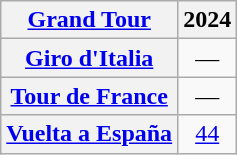<table class="wikitable plainrowheaders">
<tr>
<th scope="col"><a href='#'>Grand Tour</a></th>
<th scope="col">2024</th>
</tr>
<tr style="text-align:center;">
<th scope="row"> <a href='#'>Giro d'Italia</a></th>
<td>—</td>
</tr>
<tr style="text-align:center;">
<th scope="row"> <a href='#'>Tour de France</a></th>
<td>—</td>
</tr>
<tr style="text-align:center;">
<th scope="row"> <a href='#'>Vuelta a España</a></th>
<td><a href='#'>44</a></td>
</tr>
</table>
